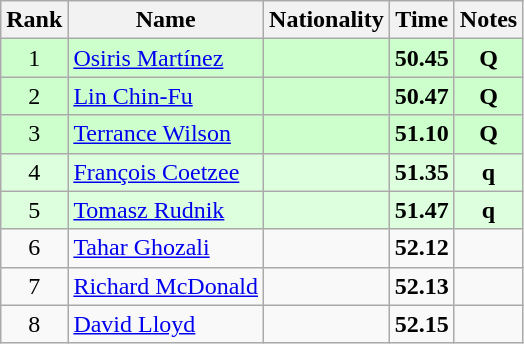<table class="wikitable sortable" style="text-align:center">
<tr>
<th>Rank</th>
<th>Name</th>
<th>Nationality</th>
<th>Time</th>
<th>Notes</th>
</tr>
<tr bgcolor=ccffcc>
<td>1</td>
<td align=left><a href='#'>Osiris Martínez</a></td>
<td align=left></td>
<td><strong>50.45</strong></td>
<td><strong>Q</strong></td>
</tr>
<tr bgcolor=ccffcc>
<td>2</td>
<td align=left><a href='#'>Lin Chin-Fu</a></td>
<td align=left></td>
<td><strong>50.47</strong></td>
<td><strong>Q</strong></td>
</tr>
<tr bgcolor=ccffcc>
<td>3</td>
<td align=left><a href='#'>Terrance Wilson</a></td>
<td align=left></td>
<td><strong>51.10</strong></td>
<td><strong>Q</strong></td>
</tr>
<tr bgcolor=ddffdd>
<td>4</td>
<td align=left><a href='#'>François Coetzee</a></td>
<td align=left></td>
<td><strong>51.35</strong></td>
<td><strong>q</strong></td>
</tr>
<tr bgcolor=ddffdd>
<td>5</td>
<td align=left><a href='#'>Tomasz Rudnik</a></td>
<td align=left></td>
<td><strong>51.47</strong></td>
<td><strong>q</strong></td>
</tr>
<tr>
<td>6</td>
<td align=left><a href='#'>Tahar Ghozali</a></td>
<td align=left></td>
<td><strong>52.12</strong></td>
<td></td>
</tr>
<tr>
<td>7</td>
<td align=left><a href='#'>Richard McDonald</a></td>
<td align=left></td>
<td><strong>52.13</strong></td>
<td></td>
</tr>
<tr>
<td>8</td>
<td align=left><a href='#'>David Lloyd</a></td>
<td align=left></td>
<td><strong>52.15</strong></td>
<td></td>
</tr>
</table>
